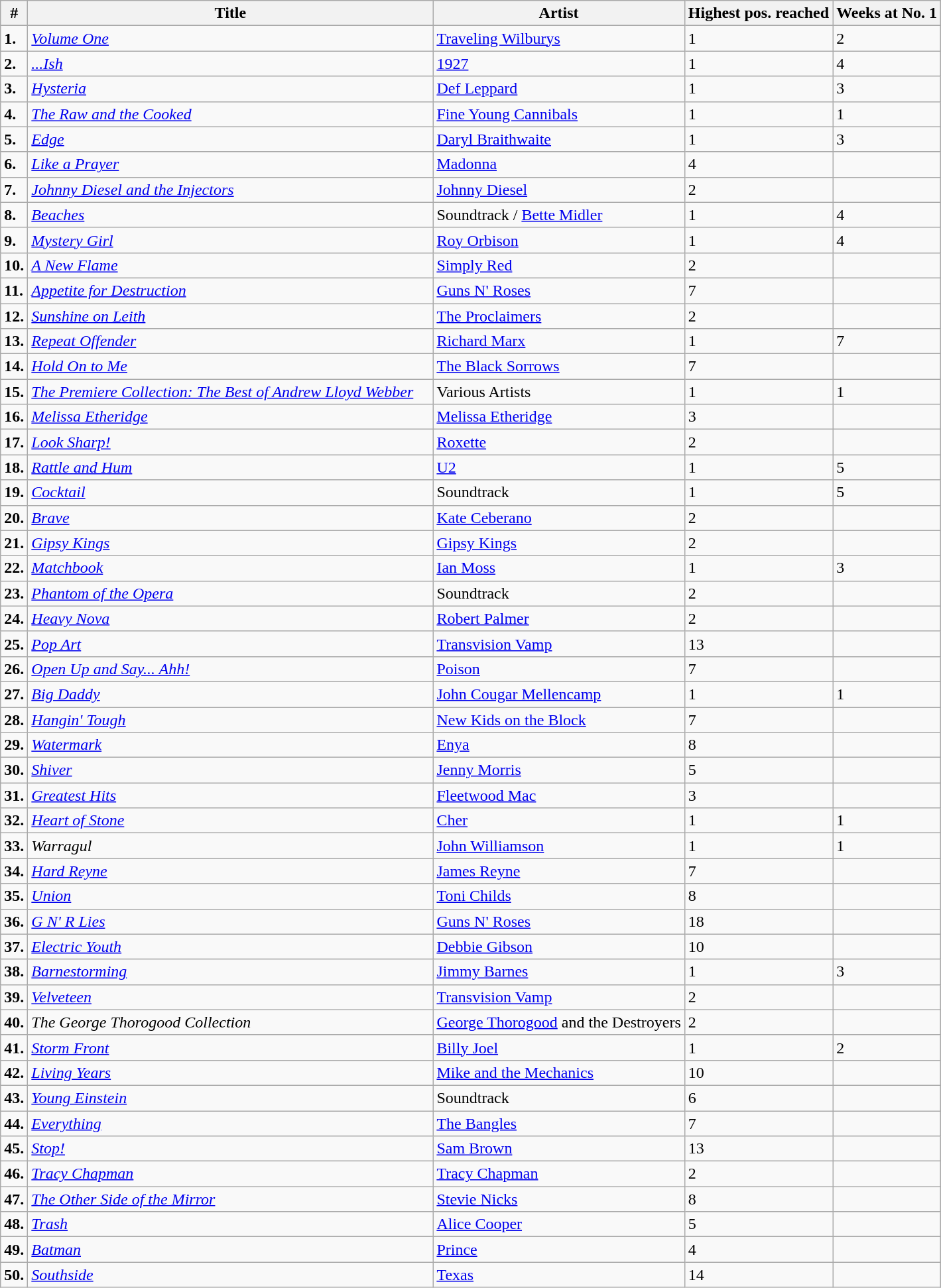<table class="wikitable">
<tr>
<th>#</th>
<th width="400">Title</th>
<th>Artist</th>
<th>Highest pos. reached</th>
<th>Weeks at No. 1</th>
</tr>
<tr>
<td><strong>1.</strong></td>
<td><em><a href='#'>Volume One</a></em></td>
<td><a href='#'>Traveling Wilburys</a></td>
<td>1</td>
<td>2</td>
</tr>
<tr>
<td><strong>2.</strong></td>
<td><em><a href='#'>...Ish</a></em></td>
<td><a href='#'>1927</a></td>
<td>1</td>
<td>4</td>
</tr>
<tr>
<td><strong>3.</strong></td>
<td><em><a href='#'>Hysteria</a></em></td>
<td><a href='#'>Def Leppard</a></td>
<td>1</td>
<td>3</td>
</tr>
<tr>
<td><strong>4.</strong></td>
<td><em><a href='#'>The Raw and the Cooked</a></em></td>
<td><a href='#'>Fine Young Cannibals</a></td>
<td>1</td>
<td>1</td>
</tr>
<tr>
<td><strong>5.</strong></td>
<td><em><a href='#'>Edge</a></em></td>
<td><a href='#'>Daryl Braithwaite</a></td>
<td>1</td>
<td>3</td>
</tr>
<tr>
<td><strong>6.</strong></td>
<td><em><a href='#'>Like a Prayer</a></em></td>
<td><a href='#'>Madonna</a></td>
<td>4</td>
<td></td>
</tr>
<tr>
<td><strong>7.</strong></td>
<td><em><a href='#'>Johnny Diesel and the Injectors</a></em></td>
<td><a href='#'>Johnny Diesel</a></td>
<td>2</td>
<td></td>
</tr>
<tr>
<td><strong>8.</strong></td>
<td><em><a href='#'>Beaches</a></em></td>
<td>Soundtrack / <a href='#'>Bette Midler</a></td>
<td>1</td>
<td>4</td>
</tr>
<tr>
<td><strong>9.</strong></td>
<td><em><a href='#'>Mystery Girl</a></em></td>
<td><a href='#'>Roy Orbison</a></td>
<td>1</td>
<td>4</td>
</tr>
<tr>
<td><strong>10.</strong></td>
<td><em><a href='#'>A New Flame</a></em></td>
<td><a href='#'>Simply Red</a></td>
<td>2</td>
<td></td>
</tr>
<tr>
<td><strong>11.</strong></td>
<td><em><a href='#'>Appetite for Destruction</a></em></td>
<td><a href='#'>Guns N' Roses</a></td>
<td>7</td>
<td></td>
</tr>
<tr>
<td><strong>12.</strong></td>
<td><em><a href='#'>Sunshine on Leith</a></em></td>
<td><a href='#'>The Proclaimers</a></td>
<td>2</td>
<td></td>
</tr>
<tr>
<td><strong>13.</strong></td>
<td><em><a href='#'>Repeat Offender</a></em></td>
<td><a href='#'>Richard Marx</a></td>
<td>1</td>
<td>7</td>
</tr>
<tr>
<td><strong>14.</strong></td>
<td><em><a href='#'>Hold On to Me</a></em></td>
<td><a href='#'>The Black Sorrows</a></td>
<td>7</td>
<td></td>
</tr>
<tr>
<td><strong>15.</strong></td>
<td><em><a href='#'>The Premiere Collection: The Best of Andrew Lloyd Webber</a></em></td>
<td>Various Artists</td>
<td>1</td>
<td>1</td>
</tr>
<tr>
<td><strong>16.</strong></td>
<td><em><a href='#'>Melissa Etheridge</a></em></td>
<td><a href='#'>Melissa Etheridge</a></td>
<td>3</td>
<td></td>
</tr>
<tr>
<td><strong>17.</strong></td>
<td><em><a href='#'>Look Sharp!</a></em></td>
<td><a href='#'>Roxette</a></td>
<td>2</td>
<td></td>
</tr>
<tr>
<td><strong>18.</strong></td>
<td><em><a href='#'>Rattle and Hum</a></em></td>
<td><a href='#'>U2</a></td>
<td>1</td>
<td>5</td>
</tr>
<tr>
<td><strong>19.</strong></td>
<td><em><a href='#'>Cocktail</a></em></td>
<td>Soundtrack</td>
<td>1</td>
<td>5</td>
</tr>
<tr>
<td><strong>20.</strong></td>
<td><em><a href='#'>Brave</a></em></td>
<td><a href='#'>Kate Ceberano</a></td>
<td>2</td>
<td></td>
</tr>
<tr>
<td><strong>21.</strong></td>
<td><em><a href='#'>Gipsy Kings</a></em></td>
<td><a href='#'>Gipsy Kings</a></td>
<td>2</td>
<td></td>
</tr>
<tr>
<td><strong>22.</strong></td>
<td><em><a href='#'>Matchbook</a></em></td>
<td><a href='#'>Ian Moss</a></td>
<td>1</td>
<td>3</td>
</tr>
<tr>
<td><strong>23.</strong></td>
<td><em><a href='#'>Phantom of the Opera</a></em></td>
<td>Soundtrack</td>
<td>2</td>
<td></td>
</tr>
<tr>
<td><strong>24.</strong></td>
<td><em><a href='#'>Heavy Nova</a></em></td>
<td><a href='#'>Robert Palmer</a></td>
<td>2</td>
<td></td>
</tr>
<tr>
<td><strong>25.</strong></td>
<td><em><a href='#'>Pop Art</a></em></td>
<td><a href='#'>Transvision Vamp</a></td>
<td>13</td>
<td></td>
</tr>
<tr>
<td><strong>26.</strong></td>
<td><em><a href='#'>Open Up and Say... Ahh!</a></em></td>
<td><a href='#'>Poison</a></td>
<td>7</td>
<td></td>
</tr>
<tr>
<td><strong>27.</strong></td>
<td><em><a href='#'>Big Daddy</a></em></td>
<td><a href='#'>John Cougar Mellencamp</a></td>
<td>1</td>
<td>1</td>
</tr>
<tr>
<td><strong>28.</strong></td>
<td><em><a href='#'>Hangin' Tough</a></em></td>
<td><a href='#'>New Kids on the Block</a></td>
<td>7</td>
<td></td>
</tr>
<tr>
<td><strong>29.</strong></td>
<td><em><a href='#'>Watermark</a></em></td>
<td><a href='#'>Enya</a></td>
<td>8</td>
<td></td>
</tr>
<tr>
<td><strong>30.</strong></td>
<td><em><a href='#'>Shiver</a></em></td>
<td><a href='#'>Jenny Morris</a></td>
<td>5</td>
<td></td>
</tr>
<tr>
<td><strong>31.</strong></td>
<td><em><a href='#'>Greatest Hits</a></em></td>
<td><a href='#'>Fleetwood Mac</a></td>
<td>3</td>
<td></td>
</tr>
<tr>
<td><strong>32.</strong></td>
<td><em><a href='#'>Heart of Stone</a></em></td>
<td><a href='#'>Cher</a></td>
<td>1</td>
<td>1</td>
</tr>
<tr>
<td><strong>33.</strong></td>
<td><em>Warragul</em></td>
<td><a href='#'>John Williamson</a></td>
<td>1</td>
<td>1</td>
</tr>
<tr>
<td><strong>34.</strong></td>
<td><em><a href='#'>Hard Reyne</a></em></td>
<td><a href='#'>James Reyne</a></td>
<td>7</td>
<td></td>
</tr>
<tr>
<td><strong>35.</strong></td>
<td><em><a href='#'>Union</a></em></td>
<td><a href='#'>Toni Childs</a></td>
<td>8</td>
<td></td>
</tr>
<tr>
<td><strong>36.</strong></td>
<td><em><a href='#'>G N' R Lies</a></em></td>
<td><a href='#'>Guns N' Roses</a></td>
<td>18</td>
<td></td>
</tr>
<tr>
<td><strong>37.</strong></td>
<td><em><a href='#'>Electric Youth</a></em></td>
<td><a href='#'>Debbie Gibson</a></td>
<td>10</td>
<td></td>
</tr>
<tr>
<td><strong>38.</strong></td>
<td><em><a href='#'>Barnestorming</a></em></td>
<td><a href='#'>Jimmy Barnes</a></td>
<td>1</td>
<td>3</td>
</tr>
<tr>
<td><strong>39.</strong></td>
<td><em><a href='#'>Velveteen</a></em></td>
<td><a href='#'>Transvision Vamp</a></td>
<td>2</td>
<td></td>
</tr>
<tr>
<td><strong>40.</strong></td>
<td><em>The George Thorogood Collection</em></td>
<td><a href='#'>George Thorogood</a> and the Destroyers</td>
<td>2</td>
<td></td>
</tr>
<tr>
<td><strong>41.</strong></td>
<td><em><a href='#'>Storm Front</a></em></td>
<td><a href='#'>Billy Joel</a></td>
<td>1</td>
<td>2</td>
</tr>
<tr>
<td><strong>42.</strong></td>
<td><em><a href='#'>Living Years</a></em></td>
<td><a href='#'>Mike and the Mechanics</a></td>
<td>10</td>
<td></td>
</tr>
<tr>
<td><strong>43.</strong></td>
<td><em><a href='#'>Young Einstein</a></em></td>
<td>Soundtrack</td>
<td>6</td>
<td></td>
</tr>
<tr>
<td><strong>44.</strong></td>
<td><em><a href='#'>Everything</a></em></td>
<td><a href='#'>The Bangles</a></td>
<td>7</td>
<td></td>
</tr>
<tr>
<td><strong>45.</strong></td>
<td><em><a href='#'>Stop!</a></em></td>
<td><a href='#'>Sam Brown</a></td>
<td>13</td>
<td></td>
</tr>
<tr>
<td><strong>46.</strong></td>
<td><em><a href='#'>Tracy Chapman</a></em></td>
<td><a href='#'>Tracy Chapman</a></td>
<td>2</td>
<td></td>
</tr>
<tr>
<td><strong>47.</strong></td>
<td><em><a href='#'>The Other Side of the Mirror</a></em></td>
<td><a href='#'>Stevie Nicks</a></td>
<td>8</td>
<td></td>
</tr>
<tr>
<td><strong>48.</strong></td>
<td><em><a href='#'>Trash</a></em></td>
<td><a href='#'>Alice Cooper</a></td>
<td>5</td>
<td></td>
</tr>
<tr>
<td><strong>49.</strong></td>
<td><em><a href='#'>Batman</a></em></td>
<td><a href='#'>Prince</a></td>
<td>4</td>
<td></td>
</tr>
<tr>
<td><strong>50.</strong></td>
<td><em><a href='#'>Southside</a></em></td>
<td><a href='#'>Texas</a></td>
<td>14</td>
<td></td>
</tr>
</table>
